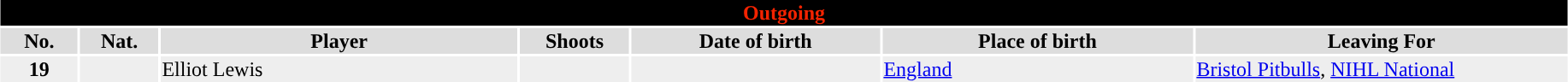<table class="toccolours" style="width:97%; clear:both; margin:1.5em auto; text-align:center;">
<tr>
<th colspan="7" style="background:black; color:#f42300;”">Outgoing</th>
</tr>
<tr style="background:#ddd;">
<th width="5%">No.</th>
<th width="5%">Nat.</th>
<th>Player</th>
<th width="7%">Shoots</th>
<th width="16%">Date of birth</th>
<th width="20%">Place of birth</th>
<th width="24%">Leaving For</th>
</tr>
<tr style="background:#eee;">
<td><strong>19</strong></td>
<td></td>
<td align=left>Elliot Lewis</td>
<td></td>
<td align=left></td>
<td align=left><a href='#'>England</a></td>
<td align=left><a href='#'>Bristol Pitbulls</a>, <a href='#'>NIHL National</a></td>
</tr>
</table>
